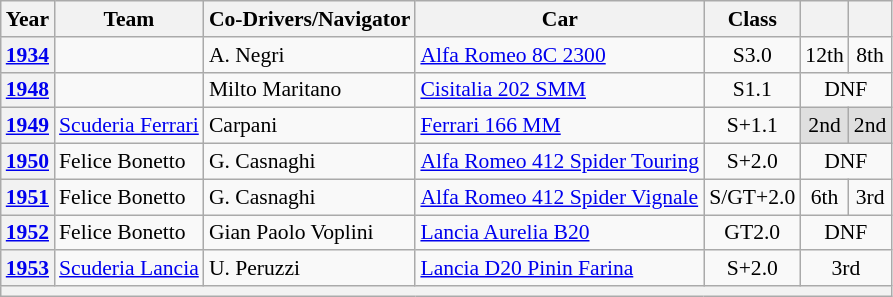<table class="wikitable" style="text-align:center; font-size:90%">
<tr>
<th>Year</th>
<th>Team</th>
<th>Co-Drivers/Navigator</th>
<th>Car</th>
<th>Class</th>
<th></th>
<th></th>
</tr>
<tr>
<th><a href='#'>1934</a></th>
<td align="left"></td>
<td align="left"> A. Negri</td>
<td align="left"><a href='#'>Alfa Romeo 8C 2300</a></td>
<td>S3.0</td>
<td>12th</td>
<td>8th</td>
</tr>
<tr>
<th><a href='#'>1948</a></th>
<td align="left"></td>
<td align="left"> Milto Maritano</td>
<td align="left"><a href='#'>Cisitalia 202 SMM</a></td>
<td>S1.1</td>
<td colspan=2>DNF</td>
</tr>
<tr>
<th><a href='#'>1949</a></th>
<td align="left"> <a href='#'>Scuderia Ferrari</a></td>
<td align="left"> Carpani</td>
<td align="left"><a href='#'>Ferrari 166 MM</a></td>
<td>S+1.1</td>
<td style="background:#dfdfdf;">2nd</td>
<td style="background:#dfdfdf;">2nd</td>
</tr>
<tr>
<th><a href='#'>1950</a></th>
<td align="left"> Felice Bonetto</td>
<td align="left"> G. Casnaghi</td>
<td align="left"><a href='#'>Alfa Romeo 412 Spider Touring</a></td>
<td>S+2.0</td>
<td colspan=2>DNF</td>
</tr>
<tr>
<th><a href='#'>1951</a></th>
<td align="left"> Felice Bonetto</td>
<td align="left"> G. Casnaghi</td>
<td align="left"><a href='#'>Alfa Romeo 412 Spider Vignale</a></td>
<td>S/GT+2.0</td>
<td>6th</td>
<td>3rd</td>
</tr>
<tr>
<th><a href='#'>1952</a></th>
<td align="left"> Felice Bonetto</td>
<td align="left"> Gian Paolo Voplini</td>
<td align="left"><a href='#'>Lancia Aurelia B20</a></td>
<td>GT2.0</td>
<td colspan=2>DNF</td>
</tr>
<tr>
<th><a href='#'>1953</a></th>
<td align="left"> <a href='#'>Scuderia Lancia</a></td>
<td align="left"> U. Peruzzi</td>
<td align="left"><a href='#'>Lancia D20 Pinin Farina</a></td>
<td>S+2.0</td>
<td colspan=2>3rd</td>
</tr>
<tr>
<th colspan="7"></th>
</tr>
</table>
